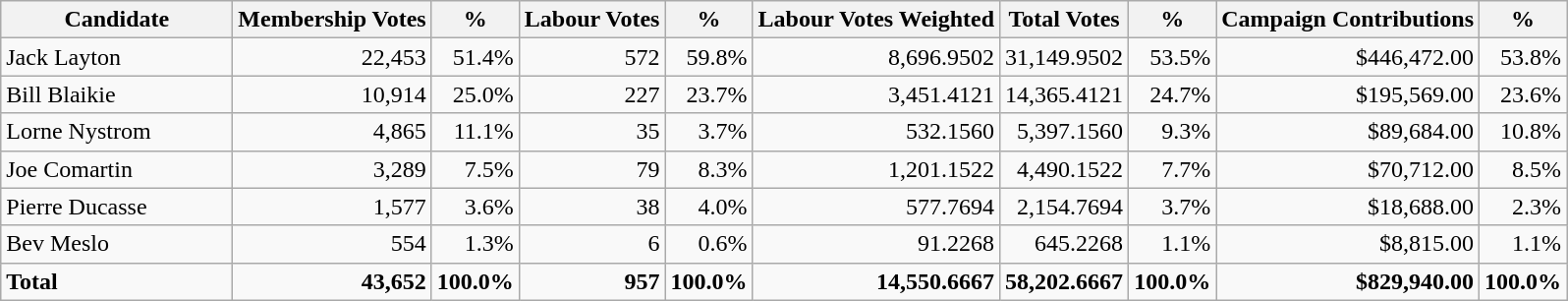<table class="wikitable">
<tr>
<th bgcolor="#DDDDFF" width="150px">Candidate</th>
<th bgcolor="#DDDDFF">Membership Votes</th>
<th bgcolor="#DDDDFF">%</th>
<th bgcolor="#DDDDFF">Labour Votes</th>
<th bgcolor="#DDDDFF">%</th>
<th bgcolor="#DDDDFF">Labour Votes Weighted</th>
<th bgcolor="#DDDDFF">Total Votes</th>
<th bgcolor="#DDDDFF">%</th>
<th bgcolor="#DDDDFF">Campaign Contributions</th>
<th bgcolor="#DDDDFF">%</th>
</tr>
<tr>
<td>Jack Layton</td>
<td style="text-align: right;">22,453</td>
<td style="text-align: right;">51.4%</td>
<td style="text-align: right;">572</td>
<td style="text-align: right;">59.8%</td>
<td style="text-align: right;">8,696.9502</td>
<td style="text-align: right;">31,149.9502</td>
<td style="text-align: right;">53.5%</td>
<td style="text-align: right;">$446,472.00</td>
<td style="text-align: right;">53.8%</td>
</tr>
<tr>
<td>Bill Blaikie</td>
<td style="text-align: right;">10,914</td>
<td style="text-align: right;">25.0%</td>
<td style="text-align: right;">227</td>
<td style="text-align: right;">23.7%</td>
<td style="text-align: right;">3,451.4121</td>
<td style="text-align: right;">14,365.4121</td>
<td style="text-align: right;">24.7%</td>
<td style="text-align: right;">$195,569.00</td>
<td style="text-align: right;">23.6%</td>
</tr>
<tr>
<td>Lorne Nystrom</td>
<td style="text-align: right;">4,865</td>
<td style="text-align: right;">11.1%</td>
<td style="text-align: right;">35</td>
<td style="text-align: right;">3.7%</td>
<td style="text-align: right;">532.1560</td>
<td style="text-align: right;">5,397.1560</td>
<td style="text-align: right;">9.3%</td>
<td style="text-align: right;">$89,684.00</td>
<td style="text-align: right;">10.8%</td>
</tr>
<tr>
<td>Joe Comartin</td>
<td style="text-align: right;">3,289</td>
<td style="text-align: right;">7.5%</td>
<td style="text-align: right;">79</td>
<td style="text-align: right;">8.3%</td>
<td style="text-align: right;">1,201.1522</td>
<td style="text-align: right;">4,490.1522</td>
<td style="text-align: right;">7.7%</td>
<td style="text-align: right;">$70,712.00</td>
<td style="text-align: right;">8.5%</td>
</tr>
<tr>
<td>Pierre Ducasse</td>
<td style="text-align: right;">1,577</td>
<td style="text-align: right;">3.6%</td>
<td style="text-align: right;">38</td>
<td style="text-align: right;">4.0%</td>
<td style="text-align: right;">577.7694</td>
<td style="text-align: right;">2,154.7694</td>
<td style="text-align: right;">3.7%</td>
<td style="text-align: right;">$18,688.00</td>
<td style="text-align: right;">2.3%</td>
</tr>
<tr>
<td>Bev Meslo</td>
<td style="text-align: right;">554</td>
<td style="text-align: right;">1.3%</td>
<td style="text-align: right;">6</td>
<td style="text-align: right;">0.6%</td>
<td style="text-align: right;">91.2268</td>
<td style="text-align: right;">645.2268</td>
<td style="text-align: right;">1.1%</td>
<td style="text-align: right;">$8,815.00</td>
<td style="text-align: right;">1.1%</td>
</tr>
<tr>
<td><strong>Total</strong></td>
<td style="text-align: right;"><strong>43,652</strong></td>
<td style="text-align: right;"><strong>100.0%</strong></td>
<td style="text-align: right;"><strong>957</strong></td>
<td style="text-align: right;"><strong>100.0%</strong></td>
<td style="text-align: right;"><strong>14,550.6667</strong></td>
<td style="text-align: right;"><strong>58,202.6667</strong></td>
<td style="text-align: right;"><strong>100.0%</strong></td>
<td style="text-align: right;"><strong>$829,940.00</strong></td>
<td style="text-align: right;"><strong>100.0%</strong></td>
</tr>
</table>
